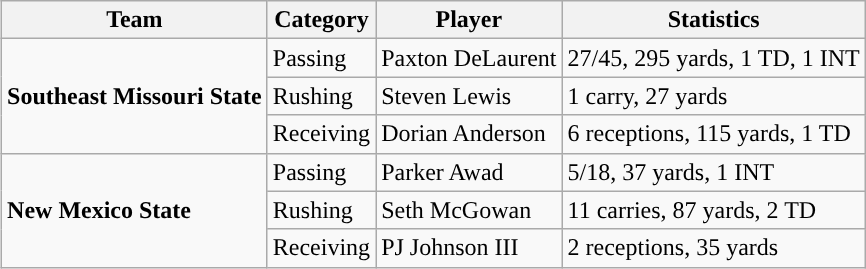<table class="wikitable" style="float: right;">
<tr>
<th>Team</th>
<th>Category</th>
<th>Player</th>
<th>Statistics</th>
</tr>
<tr>
<td rowspan=3><strong>Southeast Missouri State</strong></td>
<td>Passing</td>
<td>Paxton DeLaurent</td>
<td>27/45, 295 yards, 1 TD, 1 INT</td>
</tr>
<tr>
<td>Rushing</td>
<td>Steven Lewis</td>
<td>1 carry, 27 yards</td>
</tr>
<tr>
<td>Receiving</td>
<td>Dorian Anderson</td>
<td>6 receptions, 115 yards, 1 TD</td>
</tr>
<tr>
<td rowspan=3><strong>New Mexico State</strong></td>
<td>Passing</td>
<td>Parker Awad</td>
<td>5/18, 37 yards, 1 INT</td>
</tr>
<tr>
<td>Rushing</td>
<td>Seth McGowan</td>
<td>11 carries, 87 yards, 2 TD</td>
</tr>
<tr>
<td>Receiving</td>
<td>PJ Johnson III</td>
<td>2 receptions, 35 yards</td>
</tr>
</table>
